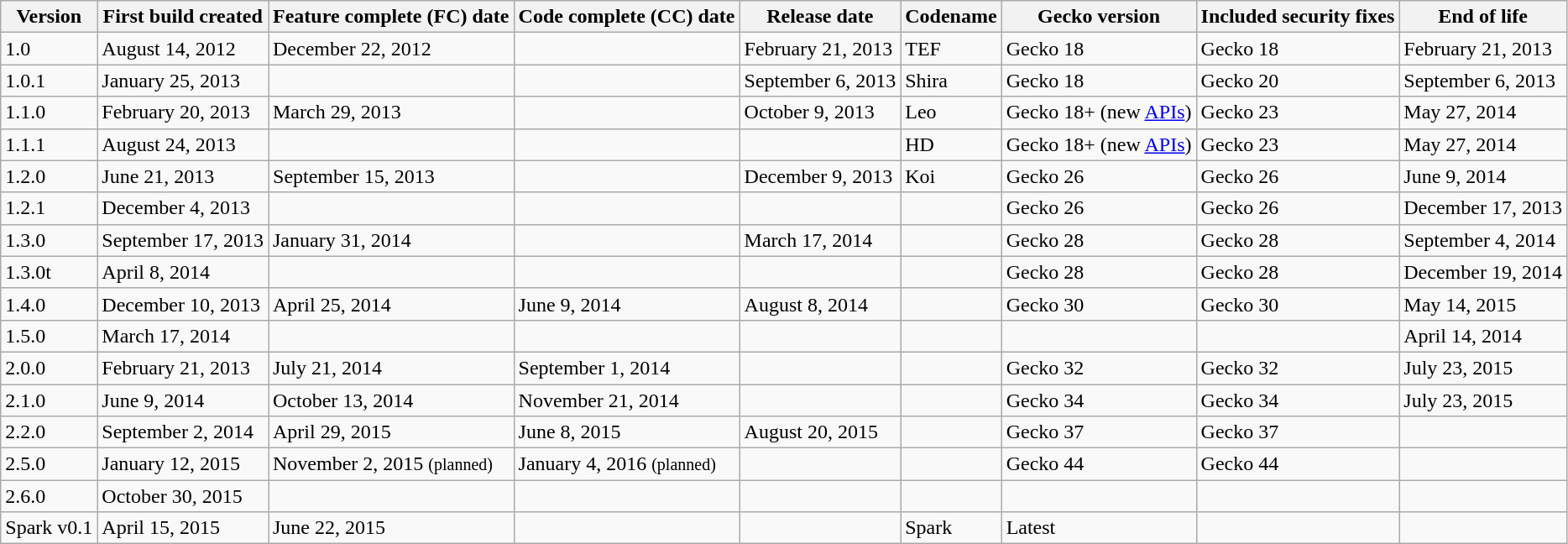<table class="wikitable">
<tr>
<th>Version</th>
<th>First build created</th>
<th>Feature complete (FC) date</th>
<th>Code complete (CC) date</th>
<th>Release date</th>
<th>Codename</th>
<th>Gecko version</th>
<th>Included security fixes</th>
<th>End of life</th>
</tr>
<tr>
<td>1.0</td>
<td>August 14, 2012</td>
<td>December 22, 2012</td>
<td></td>
<td>February 21, 2013</td>
<td>TEF</td>
<td>Gecko 18</td>
<td>Gecko 18</td>
<td>February 21, 2013</td>
</tr>
<tr>
<td>1.0.1</td>
<td>January 25, 2013</td>
<td></td>
<td></td>
<td>September 6, 2013</td>
<td>Shira</td>
<td>Gecko 18</td>
<td>Gecko 20</td>
<td>September 6, 2013</td>
</tr>
<tr>
<td>1.1.0</td>
<td>February 20, 2013</td>
<td>March 29, 2013</td>
<td></td>
<td>October 9, 2013</td>
<td>Leo</td>
<td>Gecko 18+ (new <a href='#'>APIs</a>)</td>
<td>Gecko 23</td>
<td>May 27, 2014</td>
</tr>
<tr>
<td>1.1.1</td>
<td>August 24, 2013</td>
<td></td>
<td></td>
<td></td>
<td>HD</td>
<td>Gecko 18+ (new <a href='#'>APIs</a>)</td>
<td>Gecko 23</td>
<td>May 27, 2014</td>
</tr>
<tr>
<td>1.2.0</td>
<td>June 21, 2013</td>
<td>September 15, 2013</td>
<td></td>
<td>December 9, 2013</td>
<td>Koi</td>
<td>Gecko 26</td>
<td>Gecko 26</td>
<td>June 9, 2014</td>
</tr>
<tr>
<td>1.2.1</td>
<td>December 4, 2013</td>
<td></td>
<td></td>
<td></td>
<td></td>
<td>Gecko 26</td>
<td>Gecko 26</td>
<td>December 17, 2013</td>
</tr>
<tr>
<td>1.3.0</td>
<td>September 17, 2013</td>
<td>January 31, 2014</td>
<td></td>
<td>March 17, 2014</td>
<td></td>
<td>Gecko 28</td>
<td>Gecko 28</td>
<td>September 4, 2014</td>
</tr>
<tr>
<td>1.3.0t</td>
<td>April 8, 2014</td>
<td></td>
<td></td>
<td></td>
<td></td>
<td>Gecko 28</td>
<td>Gecko 28</td>
<td>December 19, 2014</td>
</tr>
<tr>
<td>1.4.0</td>
<td>December 10, 2013</td>
<td>April 25, 2014</td>
<td>June 9, 2014</td>
<td>August 8, 2014</td>
<td></td>
<td>Gecko 30</td>
<td>Gecko 30</td>
<td>May 14, 2015</td>
</tr>
<tr>
<td>1.5.0</td>
<td>March 17, 2014</td>
<td></td>
<td></td>
<td></td>
<td></td>
<td></td>
<td></td>
<td>April 14, 2014</td>
</tr>
<tr>
<td>2.0.0</td>
<td>February 21, 2013</td>
<td>July 21, 2014</td>
<td>September 1, 2014</td>
<td></td>
<td></td>
<td>Gecko 32</td>
<td>Gecko 32</td>
<td>July 23, 2015</td>
</tr>
<tr>
<td>2.1.0</td>
<td>June 9, 2014</td>
<td>October 13, 2014</td>
<td>November 21, 2014</td>
<td></td>
<td></td>
<td>Gecko 34</td>
<td>Gecko 34</td>
<td>July 23, 2015</td>
</tr>
<tr>
<td>2.2.0</td>
<td>September 2, 2014</td>
<td>April 29, 2015</td>
<td>June 8, 2015</td>
<td>August 20, 2015</td>
<td></td>
<td>Gecko 37</td>
<td>Gecko 37</td>
<td></td>
</tr>
<tr>
<td>2.5.0</td>
<td>January 12, 2015</td>
<td>November 2, 2015 <small>(planned)</small></td>
<td>January 4, 2016 <small>(planned)</small></td>
<td></td>
<td></td>
<td>Gecko 44</td>
<td>Gecko 44</td>
<td></td>
</tr>
<tr>
<td>2.6.0</td>
<td>October 30, 2015</td>
<td></td>
<td></td>
<td></td>
<td></td>
<td></td>
<td></td>
<td></td>
</tr>
<tr>
<td>Spark v0.1</td>
<td>April 15, 2015</td>
<td>June 22, 2015</td>
<td></td>
<td></td>
<td>Spark</td>
<td>Latest</td>
<td></td>
<td></td>
</tr>
</table>
